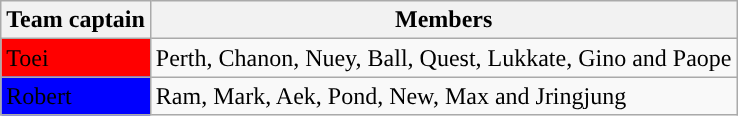<table class="wikitable">
<tr>
<th>Team captain</th>
<th>Members</th>
</tr>
<tr>
<td style="background:red"><span>Toei</span></td>
<td>Perth, Chanon, Nuey, Ball, Quest, Lukkate, Gino and Paope</td>
</tr>
<tr>
<td style="background:#0000FF"><span>Robert</span></td>
<td>Ram, Mark, Aek, Pond, New, Max and Jringjung</td>
</tr>
</table>
